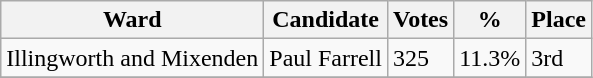<table class="wikitable">
<tr>
<th>Ward</th>
<th>Candidate</th>
<th>Votes</th>
<th>%</th>
<th>Place</th>
</tr>
<tr>
<td>Illingworth and Mixenden</td>
<td>Paul Farrell</td>
<td>325</td>
<td>11.3%</td>
<td>3rd</td>
</tr>
<tr>
</tr>
</table>
